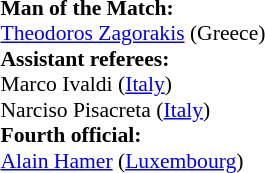<table style="width:100%; font-size:90%;">
<tr>
<td><br><strong>Man of the Match:</strong>
<br><a href='#'>Theodoros Zagorakis</a> (Greece)<br><strong>Assistant referees:</strong>
<br>Marco Ivaldi (<a href='#'>Italy</a>)
<br>Narciso Pisacreta (<a href='#'>Italy</a>)
<br><strong>Fourth official:</strong>
<br><a href='#'>Alain Hamer</a> (<a href='#'>Luxembourg</a>)</td>
</tr>
</table>
